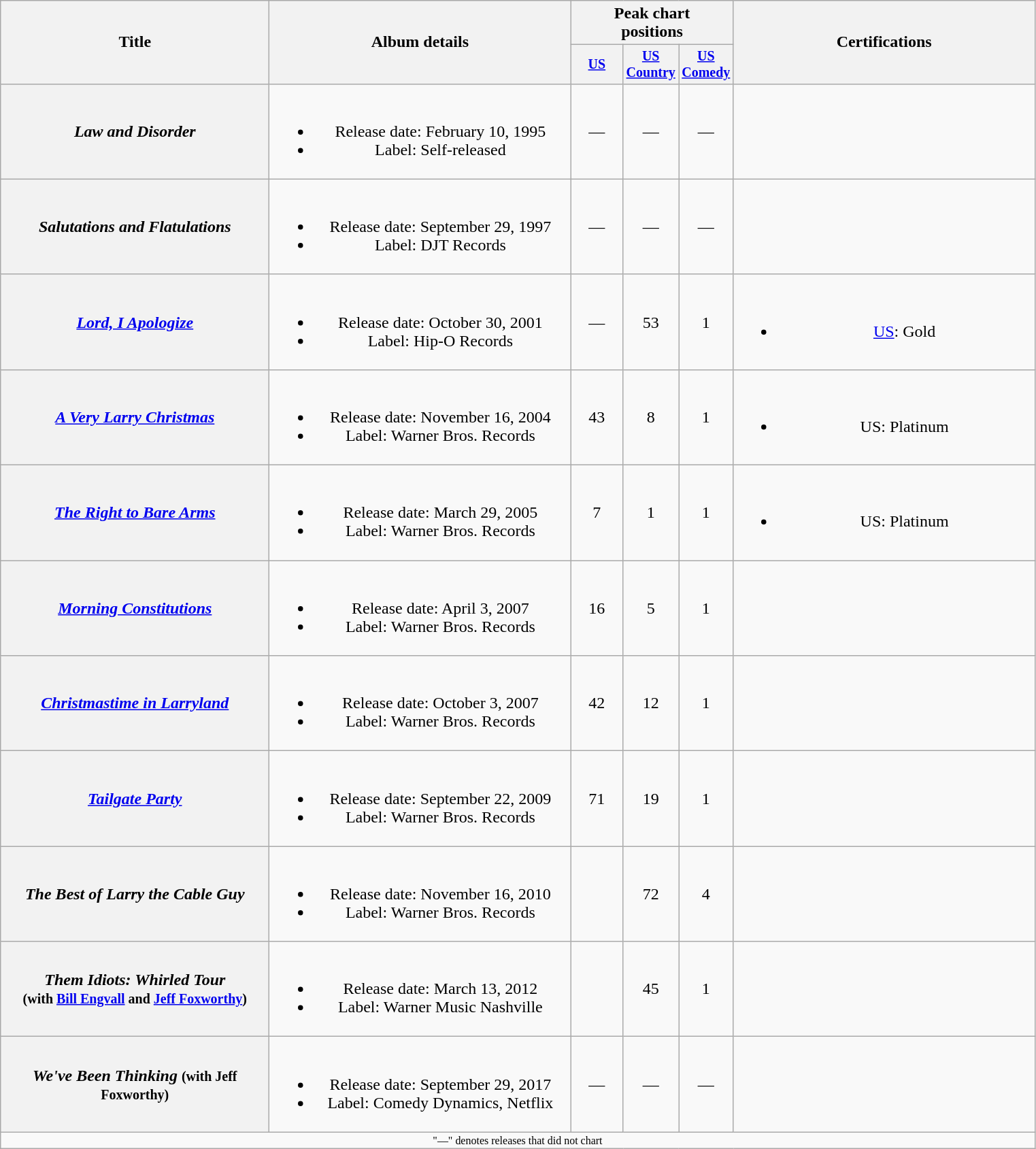<table class="wikitable plainrowheaders" style="text-align:center;">
<tr>
<th rowspan="2" style="width:16em;">Title</th>
<th rowspan="2" style="width:18em;">Album details</th>
<th colspan="3">Peak chart<br>positions</th>
<th rowspan="2" style="width:18em;">Certifications</th>
</tr>
<tr style="font-size:smaller;">
<th style="width:45px;"><a href='#'>US</a></th>
<th style="width:45px;"><a href='#'>US Country</a></th>
<th style="width:45px;"><a href='#'>US Comedy</a></th>
</tr>
<tr>
<th scope="row"><em>Law and Disorder</em></th>
<td><br><ul><li>Release date: February 10, 1995</li><li>Label: Self-released</li></ul></td>
<td>—</td>
<td>—</td>
<td>—</td>
<td></td>
</tr>
<tr>
<th scope="row"><em>Salutations and Flatulations</em></th>
<td><br><ul><li>Release date: September 29, 1997</li><li>Label: DJT Records</li></ul></td>
<td>—</td>
<td>—</td>
<td>—</td>
<td></td>
</tr>
<tr>
<th scope="row"><em><a href='#'>Lord, I Apologize</a></em></th>
<td><br><ul><li>Release date: October 30, 2001</li><li>Label: Hip-O Records</li></ul></td>
<td>—</td>
<td>53</td>
<td>1</td>
<td><br><ul><li><a href='#'>US</a>: Gold</li></ul></td>
</tr>
<tr>
<th scope="row"><em><a href='#'>A Very Larry Christmas</a></em></th>
<td><br><ul><li>Release date: November 16, 2004</li><li>Label: Warner Bros. Records</li></ul></td>
<td>43</td>
<td>8</td>
<td>1</td>
<td><br><ul><li>US: Platinum</li></ul></td>
</tr>
<tr>
<th scope="row"><em><a href='#'>The Right to Bare Arms</a></em></th>
<td><br><ul><li>Release date: March 29, 2005</li><li>Label: Warner Bros. Records</li></ul></td>
<td>7</td>
<td>1</td>
<td>1</td>
<td><br><ul><li>US: Platinum</li></ul></td>
</tr>
<tr>
<th scope="row"><em><a href='#'>Morning Constitutions</a></em></th>
<td><br><ul><li>Release date: April 3, 2007</li><li>Label: Warner Bros. Records</li></ul></td>
<td>16</td>
<td>5</td>
<td>1</td>
<td></td>
</tr>
<tr>
<th scope="row"><em><a href='#'>Christmastime in Larryland</a></em></th>
<td><br><ul><li>Release date: October 3, 2007</li><li>Label: Warner Bros. Records</li></ul></td>
<td>42</td>
<td>12</td>
<td>1</td>
<td></td>
</tr>
<tr>
<th scope="row"><em><a href='#'>Tailgate Party</a></em></th>
<td><br><ul><li>Release date: September 22, 2009</li><li>Label: Warner Bros. Records</li></ul></td>
<td>71</td>
<td>19</td>
<td>1</td>
<td></td>
</tr>
<tr>
<th scope="row"><em>The Best of Larry the Cable Guy</em></th>
<td><br><ul><li>Release date: November 16, 2010</li><li>Label: Warner Bros. Records</li></ul></td>
<td></td>
<td>72</td>
<td>4</td>
<td></td>
</tr>
<tr>
<th scope="row"><em>Them Idiots: Whirled Tour</em><br><small>(with <a href='#'>Bill Engvall</a> and <a href='#'>Jeff Foxworthy</a>)</small></th>
<td><br><ul><li>Release date: March 13, 2012</li><li>Label: Warner Music Nashville</li></ul></td>
<td></td>
<td>45</td>
<td>1</td>
<td></td>
</tr>
<tr>
<th scope="row"><em>We've Been Thinking</em> <small>(with Jeff Foxworthy)</small></th>
<td><br><ul><li>Release date: September 29, 2017</li><li>Label: Comedy Dynamics, Netflix</li></ul></td>
<td>—</td>
<td>—</td>
<td>—</td>
<td></td>
</tr>
<tr>
<td colspan="6" style="font-size:8pt">"—" denotes releases that did not chart</td>
</tr>
</table>
